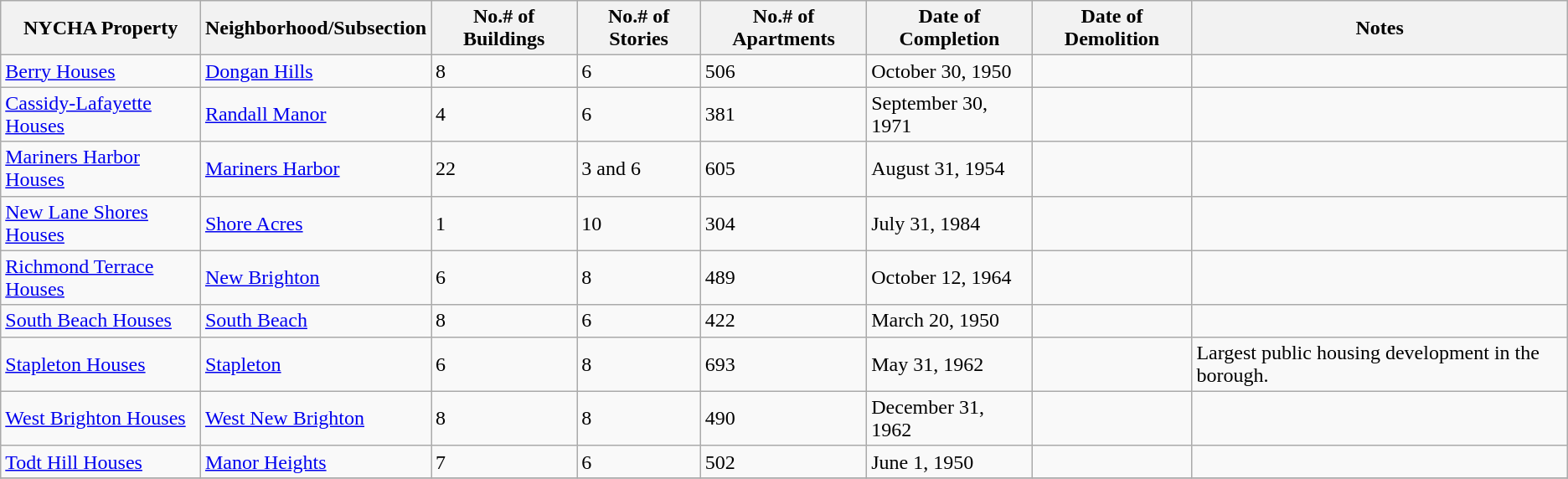<table class="wikitable sortable">
<tr>
<th>NYCHA Property</th>
<th>Neighborhood/Subsection</th>
<th>No.# of Buildings</th>
<th>No.# of Stories</th>
<th>No.# of Apartments</th>
<th>Date of Completion</th>
<th>Date of Demolition</th>
<th>Notes</th>
</tr>
<tr>
<td><a href='#'>Berry Houses</a></td>
<td><a href='#'>Dongan Hills</a></td>
<td>8</td>
<td>6</td>
<td>506</td>
<td>October 30, 1950</td>
<td></td>
<td></td>
</tr>
<tr>
<td><a href='#'>Cassidy-Lafayette Houses</a></td>
<td><a href='#'>Randall Manor</a></td>
<td>4</td>
<td>6</td>
<td>381</td>
<td>September 30, 1971</td>
<td></td>
<td></td>
</tr>
<tr>
<td><a href='#'>Mariners Harbor Houses</a></td>
<td><a href='#'>Mariners Harbor</a></td>
<td>22</td>
<td>3 and 6</td>
<td>605</td>
<td>August 31, 1954</td>
<td></td>
<td></td>
</tr>
<tr>
<td><a href='#'>New Lane Shores Houses</a></td>
<td><a href='#'>Shore Acres</a></td>
<td>1</td>
<td>10</td>
<td>304</td>
<td>July 31, 1984</td>
<td></td>
<td></td>
</tr>
<tr>
<td><a href='#'>Richmond Terrace Houses</a></td>
<td><a href='#'>New Brighton</a></td>
<td>6</td>
<td>8</td>
<td>489</td>
<td>October 12, 1964</td>
<td></td>
<td></td>
</tr>
<tr>
<td><a href='#'>South Beach Houses</a></td>
<td><a href='#'>South Beach</a></td>
<td>8</td>
<td>6</td>
<td>422</td>
<td>March 20, 1950</td>
<td></td>
<td></td>
</tr>
<tr>
<td><a href='#'>Stapleton Houses</a></td>
<td><a href='#'>Stapleton</a></td>
<td>6</td>
<td>8</td>
<td>693</td>
<td>May 31, 1962</td>
<td></td>
<td>Largest public housing development in the borough.</td>
</tr>
<tr>
<td><a href='#'>West Brighton Houses</a></td>
<td><a href='#'>West New Brighton</a></td>
<td>8</td>
<td>8</td>
<td>490</td>
<td>December 31, 1962</td>
<td></td>
<td></td>
</tr>
<tr>
<td><a href='#'>Todt Hill Houses</a></td>
<td><a href='#'>Manor Heights</a></td>
<td>7</td>
<td>6</td>
<td>502</td>
<td>June 1, 1950</td>
<td></td>
<td></td>
</tr>
<tr>
</tr>
</table>
